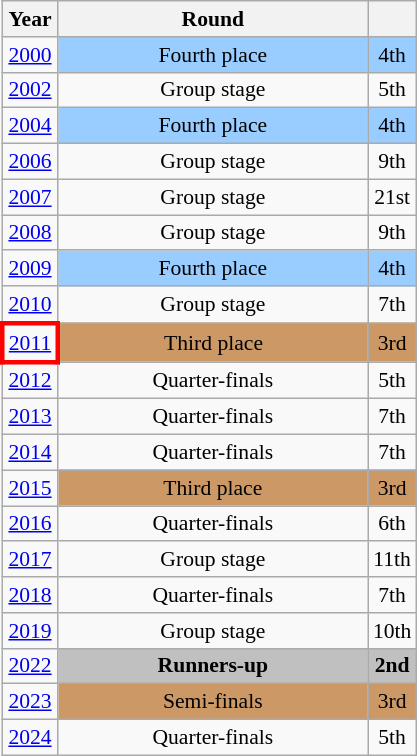<table class="wikitable" style="text-align: center; font-size:90%">
<tr>
<th>Year</th>
<th style="width:200px">Round</th>
<th></th>
</tr>
<tr>
<td><a href='#'>2000</a></td>
<td bgcolor="9acdff">Fourth place</td>
<td bgcolor="9acdff">4th</td>
</tr>
<tr>
<td><a href='#'>2002</a></td>
<td>Group stage</td>
<td>5th</td>
</tr>
<tr>
<td><a href='#'>2004</a></td>
<td bgcolor="9acdff">Fourth place</td>
<td bgcolor="9acdff">4th</td>
</tr>
<tr>
<td><a href='#'>2006</a></td>
<td>Group stage</td>
<td>9th</td>
</tr>
<tr>
<td><a href='#'>2007</a></td>
<td>Group stage</td>
<td>21st</td>
</tr>
<tr>
<td><a href='#'>2008</a></td>
<td>Group stage</td>
<td>9th</td>
</tr>
<tr>
<td><a href='#'>2009</a></td>
<td bgcolor="9acdff">Fourth place</td>
<td bgcolor="9acdff">4th</td>
</tr>
<tr>
<td><a href='#'>2010</a></td>
<td>Group stage</td>
<td>7th</td>
</tr>
<tr>
<td style="border: 3px solid red"><a href='#'>2011</a></td>
<td bgcolor="cc9966">Third place</td>
<td bgcolor="cc9966">3rd</td>
</tr>
<tr>
<td><a href='#'>2012</a></td>
<td>Quarter-finals</td>
<td>5th</td>
</tr>
<tr>
<td><a href='#'>2013</a></td>
<td>Quarter-finals</td>
<td>7th</td>
</tr>
<tr>
<td><a href='#'>2014</a></td>
<td>Quarter-finals</td>
<td>7th</td>
</tr>
<tr>
<td><a href='#'>2015</a></td>
<td bgcolor="cc9966">Third place</td>
<td bgcolor="cc9966">3rd</td>
</tr>
<tr>
<td><a href='#'>2016</a></td>
<td>Quarter-finals</td>
<td>6th</td>
</tr>
<tr>
<td><a href='#'>2017</a></td>
<td>Group stage</td>
<td>11th</td>
</tr>
<tr>
<td><a href='#'>2018</a></td>
<td>Quarter-finals</td>
<td>7th</td>
</tr>
<tr>
<td><a href='#'>2019</a></td>
<td>Group stage</td>
<td>10th</td>
</tr>
<tr>
<td><a href='#'>2022</a></td>
<td bgcolor=Silver><strong>Runners-up</strong></td>
<td bgcolor=Silver><strong>2nd</strong></td>
</tr>
<tr>
<td><a href='#'>2023</a></td>
<td bgcolor="cc9966">Semi-finals</td>
<td bgcolor="cc9966">3rd</td>
</tr>
<tr>
<td><a href='#'>2024</a></td>
<td>Quarter-finals</td>
<td>5th</td>
</tr>
</table>
